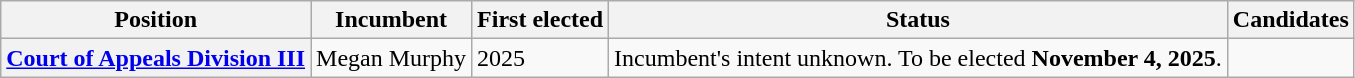<table class="wikitable sortable">
<tr>
<th>Position</th>
<th>Incumbent</th>
<th>First elected</th>
<th>Status</th>
<th>Candidates</th>
</tr>
<tr>
<th><a href='#'>Court of Appeals Division III</a></th>
<td>Megan Murphy</td>
<td>2025</td>
<td>Incumbent's intent unknown. To be elected <strong>November 4, 2025</strong>.</td>
<td></td>
</tr>
</table>
